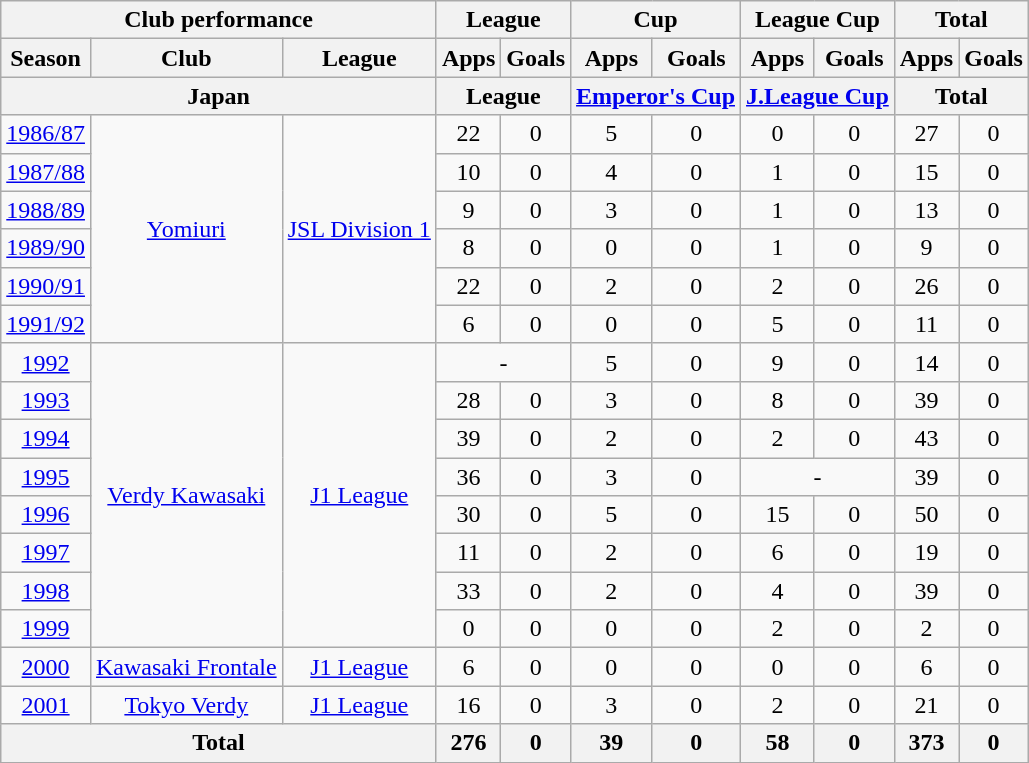<table class="wikitable" style="text-align:center;">
<tr>
<th colspan=3>Club performance</th>
<th colspan=2>League</th>
<th colspan=2>Cup</th>
<th colspan=2>League Cup</th>
<th colspan=2>Total</th>
</tr>
<tr>
<th>Season</th>
<th>Club</th>
<th>League</th>
<th>Apps</th>
<th>Goals</th>
<th>Apps</th>
<th>Goals</th>
<th>Apps</th>
<th>Goals</th>
<th>Apps</th>
<th>Goals</th>
</tr>
<tr>
<th colspan=3>Japan</th>
<th colspan=2>League</th>
<th colspan=2><a href='#'>Emperor's Cup</a></th>
<th colspan=2><a href='#'>J.League Cup</a></th>
<th colspan=2>Total</th>
</tr>
<tr>
<td><a href='#'>1986/87</a></td>
<td rowspan="6"><a href='#'>Yomiuri</a></td>
<td rowspan="6"><a href='#'>JSL Division 1</a></td>
<td>22</td>
<td>0</td>
<td>5</td>
<td>0</td>
<td>0</td>
<td>0</td>
<td>27</td>
<td>0</td>
</tr>
<tr>
<td><a href='#'>1987/88</a></td>
<td>10</td>
<td>0</td>
<td>4</td>
<td>0</td>
<td>1</td>
<td>0</td>
<td>15</td>
<td>0</td>
</tr>
<tr>
<td><a href='#'>1988/89</a></td>
<td>9</td>
<td>0</td>
<td>3</td>
<td>0</td>
<td>1</td>
<td>0</td>
<td>13</td>
<td>0</td>
</tr>
<tr>
<td><a href='#'>1989/90</a></td>
<td>8</td>
<td>0</td>
<td>0</td>
<td>0</td>
<td>1</td>
<td>0</td>
<td>9</td>
<td>0</td>
</tr>
<tr>
<td><a href='#'>1990/91</a></td>
<td>22</td>
<td>0</td>
<td>2</td>
<td>0</td>
<td>2</td>
<td>0</td>
<td>26</td>
<td>0</td>
</tr>
<tr>
<td><a href='#'>1991/92</a></td>
<td>6</td>
<td>0</td>
<td>0</td>
<td>0</td>
<td>5</td>
<td>0</td>
<td>11</td>
<td>0</td>
</tr>
<tr>
<td><a href='#'>1992</a></td>
<td rowspan="8"><a href='#'>Verdy Kawasaki</a></td>
<td rowspan="8"><a href='#'>J1 League</a></td>
<td colspan="2">-</td>
<td>5</td>
<td>0</td>
<td>9</td>
<td>0</td>
<td>14</td>
<td>0</td>
</tr>
<tr>
<td><a href='#'>1993</a></td>
<td>28</td>
<td>0</td>
<td>3</td>
<td>0</td>
<td>8</td>
<td>0</td>
<td>39</td>
<td>0</td>
</tr>
<tr>
<td><a href='#'>1994</a></td>
<td>39</td>
<td>0</td>
<td>2</td>
<td>0</td>
<td>2</td>
<td>0</td>
<td>43</td>
<td>0</td>
</tr>
<tr>
<td><a href='#'>1995</a></td>
<td>36</td>
<td>0</td>
<td>3</td>
<td>0</td>
<td colspan="2">-</td>
<td>39</td>
<td>0</td>
</tr>
<tr>
<td><a href='#'>1996</a></td>
<td>30</td>
<td>0</td>
<td>5</td>
<td>0</td>
<td>15</td>
<td>0</td>
<td>50</td>
<td>0</td>
</tr>
<tr>
<td><a href='#'>1997</a></td>
<td>11</td>
<td>0</td>
<td>2</td>
<td>0</td>
<td>6</td>
<td>0</td>
<td>19</td>
<td>0</td>
</tr>
<tr>
<td><a href='#'>1998</a></td>
<td>33</td>
<td>0</td>
<td>2</td>
<td>0</td>
<td>4</td>
<td>0</td>
<td>39</td>
<td>0</td>
</tr>
<tr>
<td><a href='#'>1999</a></td>
<td>0</td>
<td>0</td>
<td>0</td>
<td>0</td>
<td>2</td>
<td>0</td>
<td>2</td>
<td>0</td>
</tr>
<tr>
<td><a href='#'>2000</a></td>
<td><a href='#'>Kawasaki Frontale</a></td>
<td><a href='#'>J1 League</a></td>
<td>6</td>
<td>0</td>
<td>0</td>
<td>0</td>
<td>0</td>
<td>0</td>
<td>6</td>
<td>0</td>
</tr>
<tr>
<td><a href='#'>2001</a></td>
<td><a href='#'>Tokyo Verdy</a></td>
<td><a href='#'>J1 League</a></td>
<td>16</td>
<td>0</td>
<td>3</td>
<td>0</td>
<td>2</td>
<td>0</td>
<td>21</td>
<td>0</td>
</tr>
<tr>
<th colspan=3>Total</th>
<th>276</th>
<th>0</th>
<th>39</th>
<th>0</th>
<th>58</th>
<th>0</th>
<th>373</th>
<th>0</th>
</tr>
</table>
